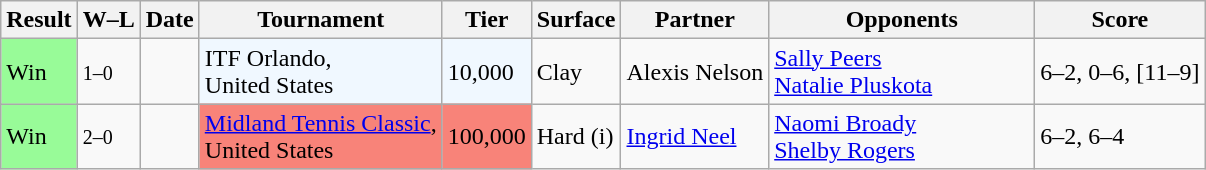<table class="sortable wikitable">
<tr>
<th>Result</th>
<th class="unsortable">W–L</th>
<th>Date</th>
<th>Tournament</th>
<th>Tier</th>
<th>Surface</th>
<th>Partner</th>
<th width="170">Opponents</th>
<th class="unsortable">Score</th>
</tr>
<tr>
<td style="background:#98fb98;">Win</td>
<td><small>1–0</small></td>
<td></td>
<td bgcolor="#f0f8ff">ITF Orlando, <br>United States</td>
<td bgcolor="#f0f8ff">10,000</td>
<td>Clay</td>
<td> Alexis Nelson</td>
<td> <a href='#'>Sally Peers</a> <br>  <a href='#'>Natalie Pluskota</a></td>
<td>6–2, 0–6, [11–9]</td>
</tr>
<tr>
<td style="background:#98fb98;">Win</td>
<td><small>2–0</small></td>
<td><a href='#'></a></td>
<td bgcolor="#f88379"><a href='#'>Midland Tennis Classic</a>, <br>United States</td>
<td bgcolor="#f88379">100,000</td>
<td>Hard (i)</td>
<td> <a href='#'>Ingrid Neel</a></td>
<td> <a href='#'>Naomi Broady</a> <br>  <a href='#'>Shelby Rogers</a></td>
<td>6–2, 6–4</td>
</tr>
</table>
